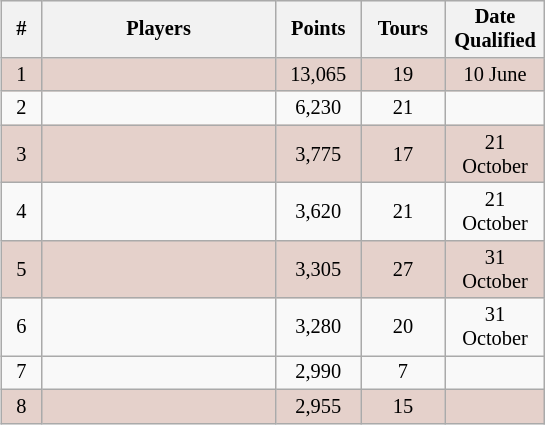<table class="sortable wikitable" style="float:right;margin-left:1em;text-align:center;font-size:85%;text:justify;">
<tr>
<th width=20>#</th>
<th width=150>Players</th>
<th width=50>Points</th>
<th width=50>Tours</th>
<th width=60>Date Qualified</th>
</tr>
<tr align=center bgcolor=#e5d1cb>
<td>1</td>
<td align=left><br></td>
<td>13,065</td>
<td>19</td>
<td>10 June</td>
</tr>
<tr align=center>
<td>2</td>
<td align=left><br></td>
<td>6,230</td>
<td>21</td>
<td></td>
</tr>
<tr align=center bgcolor=#e5d1cb>
<td>3</td>
<td align=left><br></td>
<td>3,775</td>
<td>17</td>
<td>21 October</td>
</tr>
<tr align=center>
<td>4</td>
<td align=left><br></td>
<td>3,620</td>
<td>21</td>
<td>21 October</td>
</tr>
<tr align=center bgcolor=#e5d1cb>
<td>5</td>
<td align=left><br></td>
<td>3,305</td>
<td>27</td>
<td>31 October</td>
</tr>
<tr align=center>
<td>6</td>
<td align=left><br></td>
<td>3,280</td>
<td>20</td>
<td>31 October</td>
</tr>
<tr align=center>
<td>7</td>
<td align=left><br></td>
<td>2,990</td>
<td>7</td>
<td></td>
</tr>
<tr align=center bgcolor=#e5d1cb>
<td>8</td>
<td align=left><br></td>
<td>2,955</td>
<td>15</td>
<td></td>
</tr>
</table>
